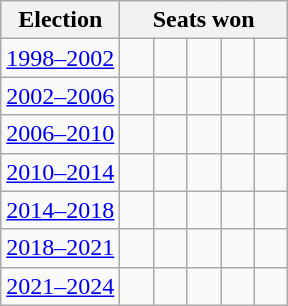<table class="wikitable">
<tr>
<th>Election</th>
<th colspan=5>Seats won</th>
</tr>
<tr>
<td><a href='#'>1998–2002</a></td>
<td width=15 > </td>
<td width=15 > </td>
<td width=15 > </td>
<td width=15 > </td>
<td width=15 > </td>
</tr>
<tr>
<td><a href='#'>2002–2006</a></td>
<td width=15 > </td>
<td width=15 > </td>
<td width=15 > </td>
<td width=15 > </td>
<td width=15 > </td>
</tr>
<tr>
<td><a href='#'>2006–2010</a></td>
<td width=15 > </td>
<td width=15 > </td>
<td width=15 > </td>
<td width=15 > </td>
<td width=15 > </td>
</tr>
<tr>
<td><a href='#'>2010–2014</a></td>
<td width=15 > </td>
<td width=15 > </td>
<td width=15 > </td>
<td width=15 > </td>
<td width=15 > </td>
</tr>
<tr>
<td><a href='#'>2014–2018</a></td>
<td width=15 > </td>
<td width=15 > </td>
<td width=15 > </td>
<td width=15 > </td>
<td width=15 > </td>
</tr>
<tr>
<td><a href='#'>2018–2021</a></td>
<td width=15 > </td>
<td width=15 > </td>
<td width=15 > </td>
<td width=15 > </td>
<td width=15 > </td>
</tr>
<tr>
<td><a href='#'>2021–2024</a></td>
<td width=15 > </td>
<td width=15 > </td>
<td width=15 > </td>
<td width=15 > </td>
<td width=15 > </td>
</tr>
</table>
